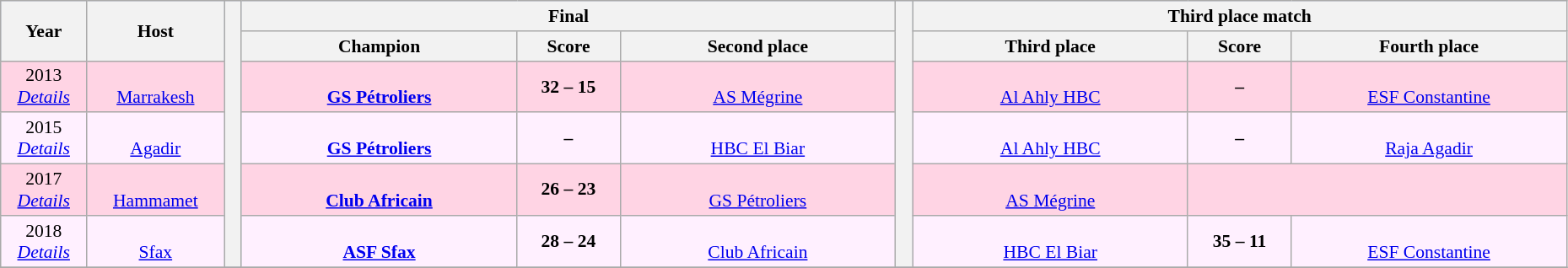<table class="wikitable" style="font-size:90%; width: 98%; text-align: center;">
<tr bgcolor=#C1D8FF>
<th rowspan=2 width=5%>Year</th>
<th rowspan=2 width=8%>Host</th>
<th width=1% rowspan=6 bgcolor=ffffff></th>
<th colspan=3>Final</th>
<th width=1% rowspan=6 bgcolor=ffffff></th>
<th colspan=3>Third place match</th>
</tr>
<tr bgcolor=#EFEFEF>
<th width=16%>Champion</th>
<th width=6%>Score</th>
<th width=16%>Second place</th>
<th width=16%>Third place</th>
<th width=6%>Score</th>
<th width=16%>Fourth place</th>
</tr>
<tr bgcolor=#FFD4E4>
<td>2013<br><em><a href='#'>Details</a></em></td>
<td><br><a href='#'>Marrakesh</a></td>
<td><br><strong><a href='#'>GS Pétroliers</a></strong></td>
<td><strong>32 – 15</strong></td>
<td><br><a href='#'>AS Mégrine</a></td>
<td><br><a href='#'>Al Ahly HBC</a></td>
<td><strong> – </strong></td>
<td><br><a href='#'>ESF Constantine</a></td>
</tr>
<tr bgcolor=#fff0ff>
<td>2015<br><em><a href='#'>Details</a></em></td>
<td><br><a href='#'>Agadir</a></td>
<td><br><strong><a href='#'>GS Pétroliers</a></strong></td>
<td><strong> – </strong></td>
<td><br><a href='#'>HBC El Biar</a></td>
<td><br><a href='#'>Al Ahly HBC</a></td>
<td><strong> – </strong></td>
<td><br><a href='#'>Raja Agadir</a></td>
</tr>
<tr bgcolor=#FFD4E4>
<td>2017<br><em><a href='#'>Details</a></em></td>
<td><br><a href='#'>Hammamet</a></td>
<td><br><strong><a href='#'>Club Africain</a></strong></td>
<td><strong>26 – 23</strong></td>
<td><br><a href='#'>GS Pétroliers</a></td>
<td><br><a href='#'>AS Mégrine</a></td>
<td colspan=2></td>
</tr>
<tr bgcolor=#fff0ff>
<td>2018<br><em><a href='#'>Details</a></em></td>
<td><br><a href='#'>Sfax</a></td>
<td><br><strong><a href='#'>ASF Sfax</a></strong></td>
<td><strong>28 – 24</strong></td>
<td><br><a href='#'>Club Africain</a></td>
<td><br><a href='#'>HBC El Biar</a></td>
<td><strong>35 – 11</strong></td>
<td><br><a href='#'>ESF Constantine</a></td>
</tr>
<tr bgcolor=#fff0ff>
</tr>
</table>
